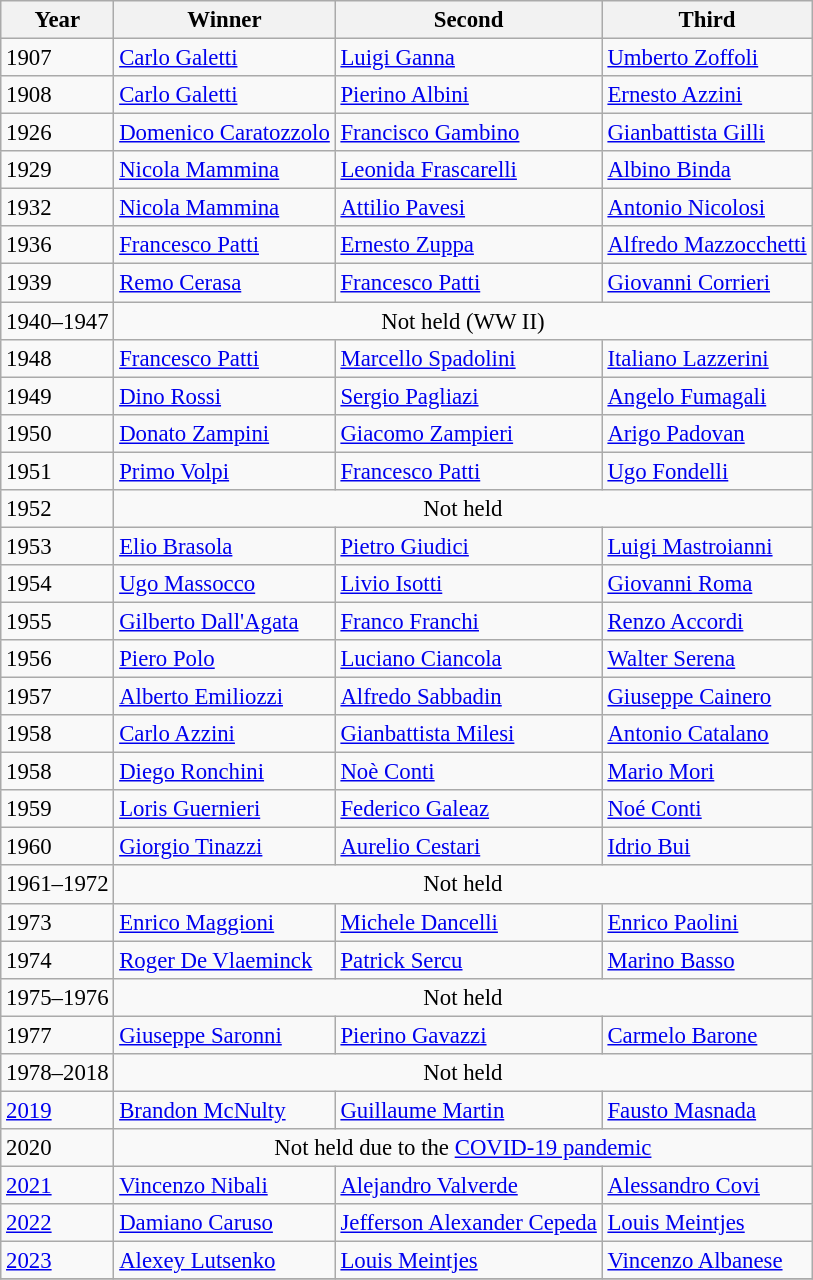<table class="wikitable" style="font-size:95%">
<tr>
<th>Year</th>
<th>Winner</th>
<th>Second</th>
<th>Third</th>
</tr>
<tr>
<td>1907</td>
<td> <a href='#'>Carlo Galetti</a></td>
<td> <a href='#'>Luigi Ganna</a></td>
<td> <a href='#'>Umberto Zoffoli</a></td>
</tr>
<tr>
<td>1908</td>
<td> <a href='#'>Carlo Galetti</a></td>
<td> <a href='#'>Pierino Albini</a></td>
<td> <a href='#'>Ernesto Azzini</a></td>
</tr>
<tr>
<td>1926</td>
<td> <a href='#'>Domenico Caratozzolo</a></td>
<td> <a href='#'>Francisco Gambino</a></td>
<td> <a href='#'>Gianbattista Gilli</a></td>
</tr>
<tr>
<td>1929</td>
<td> <a href='#'>Nicola Mammina</a></td>
<td> <a href='#'>Leonida Frascarelli</a></td>
<td> <a href='#'>Albino Binda</a></td>
</tr>
<tr>
<td>1932</td>
<td> <a href='#'>Nicola Mammina</a></td>
<td> <a href='#'>Attilio Pavesi</a></td>
<td> <a href='#'>Antonio Nicolosi</a></td>
</tr>
<tr>
<td>1936</td>
<td> <a href='#'>Francesco Patti</a></td>
<td> <a href='#'>Ernesto Zuppa</a></td>
<td> <a href='#'>Alfredo Mazzocchetti</a></td>
</tr>
<tr>
<td>1939</td>
<td> <a href='#'>Remo Cerasa</a></td>
<td> <a href='#'>Francesco Patti</a></td>
<td> <a href='#'>Giovanni Corrieri</a></td>
</tr>
<tr>
<td>1940–1947</td>
<td colspan="3" align="center">Not held (WW II)</td>
</tr>
<tr>
<td>1948</td>
<td> <a href='#'>Francesco Patti</a></td>
<td> <a href='#'>Marcello Spadolini</a></td>
<td> <a href='#'>Italiano Lazzerini</a></td>
</tr>
<tr>
<td>1949</td>
<td> <a href='#'>Dino Rossi</a></td>
<td> <a href='#'>Sergio Pagliazi</a></td>
<td> <a href='#'>Angelo Fumagali</a></td>
</tr>
<tr>
<td>1950</td>
<td> <a href='#'>Donato Zampini</a></td>
<td> <a href='#'>Giacomo Zampieri</a></td>
<td> <a href='#'>Arigo Padovan</a></td>
</tr>
<tr>
<td>1951</td>
<td> <a href='#'>Primo Volpi</a></td>
<td> <a href='#'>Francesco Patti</a></td>
<td> <a href='#'>Ugo Fondelli</a></td>
</tr>
<tr>
<td>1952</td>
<td colspan="3" align="center">Not held</td>
</tr>
<tr>
<td>1953</td>
<td> <a href='#'>Elio Brasola</a></td>
<td> <a href='#'>Pietro Giudici</a></td>
<td> <a href='#'>Luigi Mastroianni</a></td>
</tr>
<tr>
<td>1954</td>
<td> <a href='#'>Ugo Massocco</a></td>
<td> <a href='#'>Livio Isotti</a></td>
<td> <a href='#'>Giovanni Roma</a></td>
</tr>
<tr>
<td>1955</td>
<td> <a href='#'>Gilberto Dall'Agata</a></td>
<td> <a href='#'>Franco Franchi</a></td>
<td> <a href='#'>Renzo Accordi</a></td>
</tr>
<tr>
<td>1956</td>
<td> <a href='#'>Piero Polo</a></td>
<td> <a href='#'>Luciano Ciancola</a></td>
<td> <a href='#'>Walter Serena</a></td>
</tr>
<tr>
<td>1957</td>
<td> <a href='#'>Alberto Emiliozzi</a></td>
<td> <a href='#'>Alfredo Sabbadin</a></td>
<td> <a href='#'>Giuseppe Cainero</a></td>
</tr>
<tr>
<td>1958</td>
<td> <a href='#'>Carlo Azzini</a></td>
<td> <a href='#'>Gianbattista Milesi</a></td>
<td> <a href='#'>Antonio Catalano</a></td>
</tr>
<tr>
<td>1958</td>
<td> <a href='#'>Diego Ronchini</a></td>
<td> <a href='#'>Noè Conti</a></td>
<td> <a href='#'>Mario Mori</a></td>
</tr>
<tr>
<td>1959</td>
<td> <a href='#'>Loris Guernieri</a></td>
<td> <a href='#'>Federico Galeaz</a></td>
<td> <a href='#'>Noé Conti</a></td>
</tr>
<tr>
<td>1960</td>
<td> <a href='#'>Giorgio Tinazzi</a></td>
<td> <a href='#'>Aurelio Cestari</a></td>
<td> <a href='#'>Idrio Bui</a></td>
</tr>
<tr>
<td>1961–1972</td>
<td colspan="3" align="center">Not held</td>
</tr>
<tr>
<td>1973</td>
<td> <a href='#'>Enrico Maggioni</a></td>
<td> <a href='#'>Michele Dancelli</a></td>
<td> <a href='#'>Enrico Paolini</a></td>
</tr>
<tr>
<td>1974</td>
<td> <a href='#'>Roger De Vlaeminck</a></td>
<td> <a href='#'>Patrick Sercu</a></td>
<td> <a href='#'>Marino Basso</a></td>
</tr>
<tr>
<td>1975–1976</td>
<td colspan="3" align="center">Not held</td>
</tr>
<tr>
<td>1977</td>
<td> <a href='#'>Giuseppe Saronni</a></td>
<td> <a href='#'>Pierino Gavazzi</a></td>
<td> <a href='#'>Carmelo Barone</a></td>
</tr>
<tr>
<td>1978–2018</td>
<td colspan="3" align="center">Not held</td>
</tr>
<tr>
<td><a href='#'>2019</a></td>
<td> <a href='#'>Brandon McNulty</a></td>
<td> <a href='#'>Guillaume Martin</a></td>
<td> <a href='#'>Fausto Masnada</a></td>
</tr>
<tr>
<td>2020</td>
<td colspan="3" align="center">Not held due to the <a href='#'>COVID-19 pandemic</a></td>
</tr>
<tr>
<td><a href='#'>2021</a></td>
<td> <a href='#'>Vincenzo Nibali</a></td>
<td> <a href='#'>Alejandro Valverde</a></td>
<td> <a href='#'>Alessandro Covi</a></td>
</tr>
<tr>
<td><a href='#'>2022</a></td>
<td> <a href='#'>Damiano Caruso</a></td>
<td> <a href='#'>Jefferson Alexander Cepeda</a></td>
<td> <a href='#'>Louis Meintjes</a></td>
</tr>
<tr>
<td><a href='#'>2023</a></td>
<td> <a href='#'>Alexey Lutsenko</a></td>
<td> <a href='#'>Louis Meintjes</a></td>
<td> <a href='#'>Vincenzo Albanese</a></td>
</tr>
<tr>
</tr>
</table>
